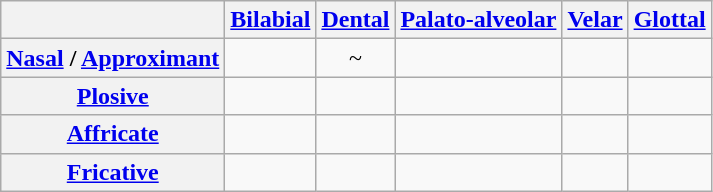<table class="wikitable" style="text-align: center;">
<tr>
<th></th>
<th><a href='#'>Bilabial</a></th>
<th><a href='#'>Dental</a></th>
<th><a href='#'>Palato-alveolar</a></th>
<th><a href='#'>Velar</a></th>
<th><a href='#'>Glottal</a></th>
</tr>
<tr>
<th><a href='#'>Nasal</a> / <a href='#'>Approximant</a></th>
<td></td>
<td> ~ </td>
<td></td>
<td></td>
<td></td>
</tr>
<tr>
<th><a href='#'>Plosive</a></th>
<td>   </td>
<td>   </td>
<td></td>
<td>   </td>
<td></td>
</tr>
<tr>
<th><a href='#'>Affricate</a></th>
<td></td>
<td>   </td>
<td>   </td>
<td></td>
<td></td>
</tr>
<tr>
<th><a href='#'>Fricative</a></th>
<td></td>
<td></td>
<td></td>
<td></td>
<td></td>
</tr>
</table>
